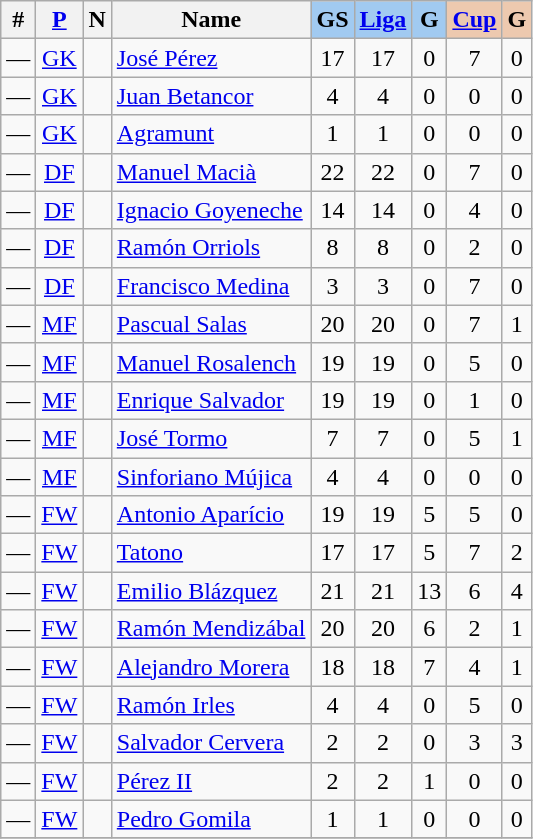<table class="wikitable sortable">
<tr>
<th>#</th>
<th><a href='#'>P</a></th>
<th class="unsortable">N</th>
<th>Name</th>
<th style="background:#A1CAF1">GS</th>
<th style="background:#A1CAF1"><a href='#'>Liga</a></th>
<th style="background:#A1CAF1">G</th>
<th style="background:#EDC9AF"><a href='#'>Cup</a></th>
<th style="background:#EDC9AF">G</th>
</tr>
<tr>
<td align=center>—</td>
<td align=center><a href='#'>GK</a></td>
<td></td>
<td><a href='#'>José Pérez</a></td>
<td align=center>17</td>
<td align=center>17</td>
<td align=center>0</td>
<td align=center>7</td>
<td align=center>0</td>
</tr>
<tr>
<td align=center>—</td>
<td align=center><a href='#'>GK</a></td>
<td></td>
<td><a href='#'>Juan Betancor</a></td>
<td align=center>4</td>
<td align=center>4</td>
<td align=center>0</td>
<td align=center>0</td>
<td align=center>0</td>
</tr>
<tr>
<td align=center>—</td>
<td align=center><a href='#'>GK</a></td>
<td></td>
<td><a href='#'>Agramunt</a></td>
<td align=center>1</td>
<td align=center>1</td>
<td align=center>0</td>
<td align=center>0</td>
<td align=center>0</td>
</tr>
<tr>
<td align=center>—</td>
<td align=center><a href='#'>DF</a></td>
<td></td>
<td><a href='#'>Manuel Macià</a></td>
<td align=center>22</td>
<td align=center>22</td>
<td align=center>0</td>
<td align=center>7</td>
<td align=center>0</td>
</tr>
<tr>
<td align=center>—</td>
<td align=center><a href='#'>DF</a></td>
<td></td>
<td><a href='#'>Ignacio Goyeneche</a></td>
<td align=center>14</td>
<td align=center>14</td>
<td align=center>0</td>
<td align=center>4</td>
<td align=center>0</td>
</tr>
<tr>
<td align=center>—</td>
<td align=center><a href='#'>DF</a></td>
<td></td>
<td><a href='#'>Ramón Orriols</a></td>
<td align=center>8</td>
<td align=center>8</td>
<td align=center>0</td>
<td align=center>2</td>
<td align=center>0</td>
</tr>
<tr>
<td align=center>—</td>
<td align=center><a href='#'>DF</a></td>
<td></td>
<td><a href='#'>Francisco Medina</a></td>
<td align=center>3</td>
<td align=center>3</td>
<td align=center>0</td>
<td align=center>7</td>
<td align=center>0</td>
</tr>
<tr>
<td align=center>—</td>
<td align=center><a href='#'>MF</a></td>
<td></td>
<td><a href='#'>Pascual Salas</a></td>
<td align=center>20</td>
<td align=center>20</td>
<td align=center>0</td>
<td align=center>7</td>
<td align=center>1</td>
</tr>
<tr>
<td align=center>—</td>
<td align=center><a href='#'>MF</a></td>
<td></td>
<td><a href='#'>Manuel Rosalench</a></td>
<td align=center>19</td>
<td align=center>19</td>
<td align=center>0</td>
<td align=center>5</td>
<td align=center>0</td>
</tr>
<tr>
<td align=center>—</td>
<td align=center><a href='#'>MF</a></td>
<td></td>
<td><a href='#'>Enrique Salvador</a></td>
<td align=center>19</td>
<td align=center>19</td>
<td align=center>0</td>
<td align=center>1</td>
<td align=center>0</td>
</tr>
<tr>
<td align=center>—</td>
<td align=center><a href='#'>MF</a></td>
<td></td>
<td><a href='#'>José Tormo</a></td>
<td align=center>7</td>
<td align=center>7</td>
<td align=center>0</td>
<td align=center>5</td>
<td align=center>1</td>
</tr>
<tr>
<td align=center>—</td>
<td align=center><a href='#'>MF</a></td>
<td></td>
<td><a href='#'>Sinforiano Mújica</a></td>
<td align=center>4</td>
<td align=center>4</td>
<td align=center>0</td>
<td align=center>0</td>
<td align=center>0</td>
</tr>
<tr>
<td align=center>—</td>
<td align=center><a href='#'>FW</a></td>
<td></td>
<td><a href='#'>Antonio Aparício</a></td>
<td align=center>19</td>
<td align=center>19</td>
<td align=center>5</td>
<td align=center>5</td>
<td align=center>0</td>
</tr>
<tr>
<td align=center>—</td>
<td align=center><a href='#'>FW</a></td>
<td></td>
<td><a href='#'>Tatono</a></td>
<td align=center>17</td>
<td align=center>17</td>
<td align=center>5</td>
<td align=center>7</td>
<td align=center>2</td>
</tr>
<tr>
<td align=center>—</td>
<td align=center><a href='#'>FW</a></td>
<td></td>
<td><a href='#'>Emilio Blázquez</a></td>
<td align=center>21</td>
<td align=center>21</td>
<td align=center>13</td>
<td align=center>6</td>
<td align=center>4</td>
</tr>
<tr>
<td align=center>—</td>
<td align=center><a href='#'>FW</a></td>
<td></td>
<td><a href='#'>Ramón Mendizábal</a></td>
<td align=center>20</td>
<td align=center>20</td>
<td align=center>6</td>
<td align=center>2</td>
<td align=center>1</td>
</tr>
<tr>
<td align=center>—</td>
<td align=center><a href='#'>FW</a></td>
<td></td>
<td><a href='#'>Alejandro Morera</a></td>
<td align=center>18</td>
<td align=center>18</td>
<td align=center>7</td>
<td align=center>4</td>
<td align=center>1</td>
</tr>
<tr>
<td align=center>—</td>
<td align=center><a href='#'>FW</a></td>
<td></td>
<td><a href='#'>Ramón Irles</a></td>
<td align=center>4</td>
<td align=center>4</td>
<td align=center>0</td>
<td align=center>5</td>
<td align=center>0</td>
</tr>
<tr>
<td align=center>—</td>
<td align=center><a href='#'>FW</a></td>
<td></td>
<td><a href='#'>Salvador Cervera</a></td>
<td align=center>2</td>
<td align=center>2</td>
<td align=center>0</td>
<td align=center>3</td>
<td align=center>3</td>
</tr>
<tr>
<td align=center>—</td>
<td align=center><a href='#'>FW</a></td>
<td></td>
<td><a href='#'>Pérez II</a></td>
<td align=center>2</td>
<td align=center>2</td>
<td align=center>1</td>
<td align=center>0</td>
<td align=center>0</td>
</tr>
<tr>
<td align=center>—</td>
<td align=center><a href='#'>FW</a></td>
<td></td>
<td><a href='#'>Pedro Gomila</a></td>
<td align=center>1</td>
<td align=center>1</td>
<td align=center>0</td>
<td align=center>0</td>
<td align=center>0</td>
</tr>
<tr>
</tr>
</table>
